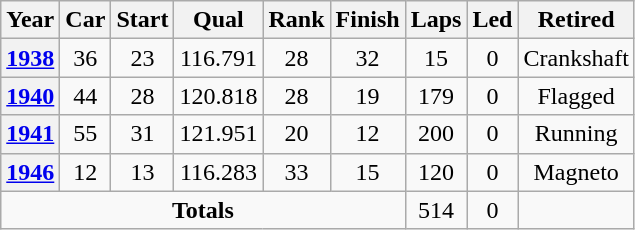<table class="wikitable" style="text-align:center">
<tr>
<th>Year</th>
<th>Car</th>
<th>Start</th>
<th>Qual</th>
<th>Rank</th>
<th>Finish</th>
<th>Laps</th>
<th>Led</th>
<th>Retired</th>
</tr>
<tr>
<th><a href='#'>1938</a></th>
<td>36</td>
<td>23</td>
<td>116.791</td>
<td>28</td>
<td>32</td>
<td>15</td>
<td>0</td>
<td>Crankshaft</td>
</tr>
<tr>
<th><a href='#'>1940</a></th>
<td>44</td>
<td>28</td>
<td>120.818</td>
<td>28</td>
<td>19</td>
<td>179</td>
<td>0</td>
<td>Flagged</td>
</tr>
<tr>
<th><a href='#'>1941</a></th>
<td>55</td>
<td>31</td>
<td>121.951</td>
<td>20</td>
<td>12</td>
<td>200</td>
<td>0</td>
<td>Running</td>
</tr>
<tr>
<th><a href='#'>1946</a></th>
<td>12</td>
<td>13</td>
<td>116.283</td>
<td>33</td>
<td>15</td>
<td>120</td>
<td>0</td>
<td>Magneto</td>
</tr>
<tr>
<td colspan=6><strong>Totals</strong></td>
<td>514</td>
<td>0</td>
<td></td>
</tr>
</table>
